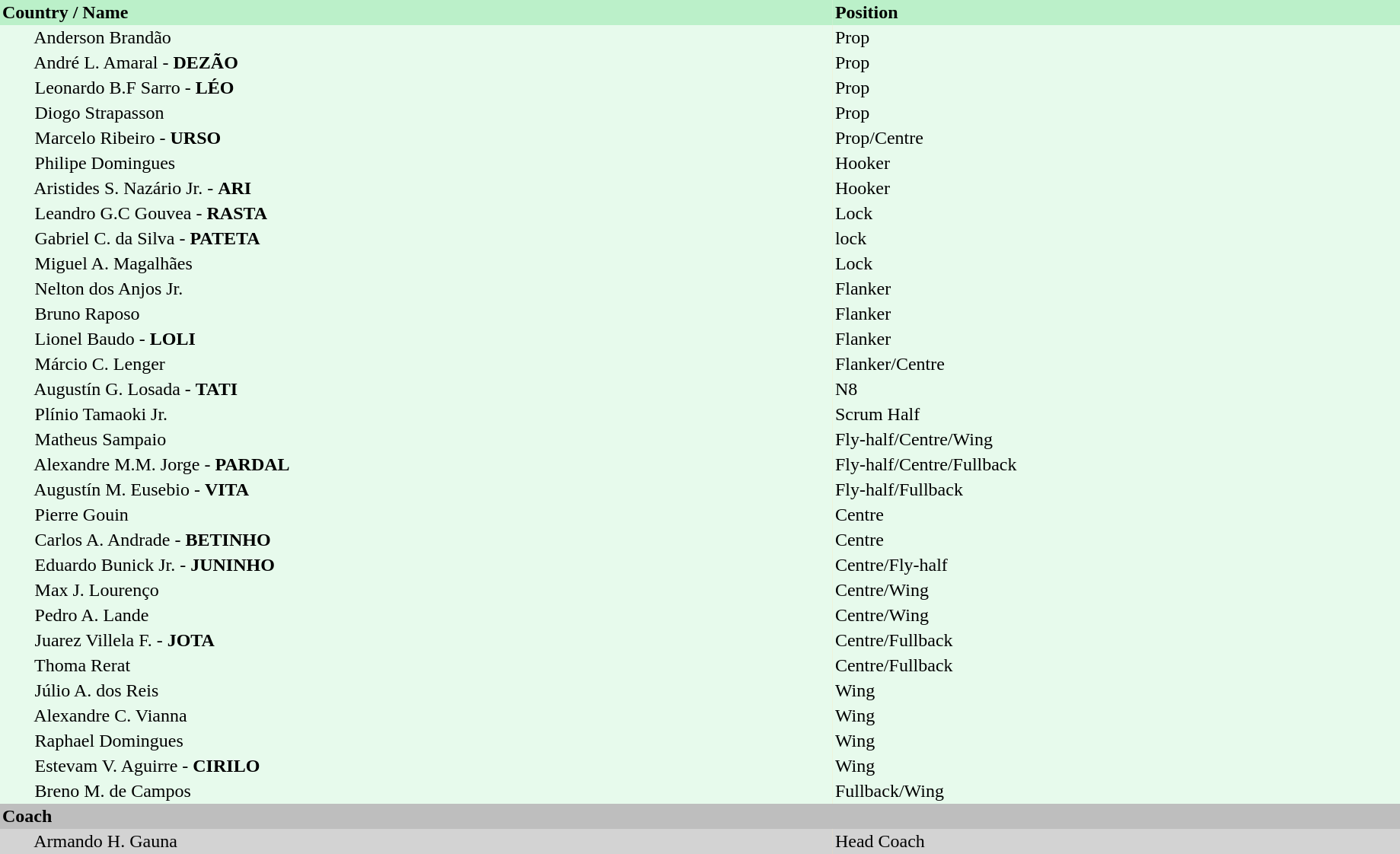<table border="0" cellpadding="2" cellspacing="0"  bgcolor="#FFDEAD" align="center" style="margin-left:0.5em;" width="97%">
<tr>
</tr>
<tr bgcolor="#E7FAEC">
<th colspan="2" bgcolor="#BBF0C9" align="left">Country / Name</th>
<th bgcolor="#BBF0C9" align="left">Position</th>
</tr>
<tr>
</tr>
<tr bgcolor="#E7FAEC">
<td> </td>
<td> Anderson Brandão</td>
<td>Prop</td>
</tr>
<tr bgcolor="#E7FAEC">
<td> </td>
<td> André L. Amaral - <strong>DEZÃO</strong></td>
<td>Prop</td>
</tr>
<tr bgcolor="#E7FAEC">
<td> </td>
<td> Leonardo B.F Sarro - <strong>LÉO</strong></td>
<td>Prop</td>
</tr>
<tr bgcolor="#E7FAEC">
<td> </td>
<td> Diogo Strapasson</td>
<td>Prop</td>
</tr>
<tr bgcolor="#E7FAEC">
<td> </td>
<td> Marcelo Ribeiro - <strong>URSO</strong></td>
<td>Prop/Centre</td>
</tr>
<tr bgcolor="#E7FAEC">
<td> </td>
<td> Philipe Domingues</td>
<td>Hooker</td>
</tr>
<tr bgcolor="#E7FAEC">
<td> </td>
<td> Aristides S. Nazário Jr. - <strong>ARI</strong></td>
<td>Hooker</td>
</tr>
<tr bgcolor="#E7FAEC">
<td> </td>
<td> Leandro G.C Gouvea - <strong>RASTA</strong></td>
<td>Lock</td>
</tr>
<tr bgcolor="#E7FAEC">
<td> </td>
<td> Gabriel C. da Silva - <strong>PATETA</strong></td>
<td>lock</td>
</tr>
<tr bgcolor="#E7FAEC">
<td> </td>
<td> Miguel A. Magalhães</td>
<td>Lock</td>
</tr>
<tr bgcolor="#E7FAEC">
<td> </td>
<td> Nelton dos Anjos Jr.</td>
<td>Flanker</td>
</tr>
<tr bgcolor="#E7FAEC">
<td> </td>
<td> Bruno Raposo</td>
<td>Flanker</td>
</tr>
<tr bgcolor="#E7FAEC">
<td> </td>
<td> Lionel Baudo - <strong>LOLI</strong></td>
<td>Flanker</td>
</tr>
<tr bgcolor="#E7FAEC">
<td> </td>
<td> Márcio C. Lenger</td>
<td>Flanker/Centre</td>
</tr>
<tr bgcolor="#E7FAEC">
<td> </td>
<td> Augustín G. Losada - <strong>TATI</strong></td>
<td>N8</td>
</tr>
<tr bgcolor="#E7FAEC">
<td> </td>
<td> Plínio Tamaoki Jr.</td>
<td>Scrum Half</td>
</tr>
<tr bgcolor="#E7FAEC">
<td> </td>
<td> Matheus Sampaio</td>
<td>Fly-half/Centre/Wing</td>
</tr>
<tr bgcolor="#E7FAEC">
<td> </td>
<td> Alexandre M.M. Jorge - <strong>PARDAL</strong></td>
<td>Fly-half/Centre/Fullback</td>
</tr>
<tr bgcolor="#E7FAEC">
<td> </td>
<td> Augustín M. Eusebio - <strong>VITA</strong></td>
<td>Fly-half/Fullback</td>
</tr>
<tr bgcolor="#E7FAEC">
<td> </td>
<td> Pierre Gouin</td>
<td>Centre</td>
</tr>
<tr bgcolor="#E7FAEC">
<td> </td>
<td> Carlos A. Andrade - <strong>BETINHO</strong></td>
<td>Centre</td>
</tr>
<tr bgcolor="#E7FAEC">
<td> </td>
<td> Eduardo Bunick Jr. - <strong>JUNINHO</strong></td>
<td>Centre/Fly-half</td>
</tr>
<tr bgcolor="#E7FAEC">
<td> </td>
<td> Max J. Lourenço</td>
<td>Centre/Wing</td>
</tr>
<tr bgcolor="#E7FAEC">
<td> </td>
<td> Pedro A. Lande</td>
<td>Centre/Wing</td>
</tr>
<tr bgcolor="#E7FAEC">
<td> </td>
<td> Juarez Villela F. - <strong>JOTA</strong></td>
<td>Centre/Fullback</td>
</tr>
<tr bgcolor="#E7FAEC">
<td> </td>
<td> Thoma Rerat</td>
<td>Centre/Fullback</td>
</tr>
<tr bgcolor="#E7FAEC">
<td> </td>
<td> Júlio A. dos Reis</td>
<td>Wing</td>
</tr>
<tr bgcolor="#E7FAEC">
<td> </td>
<td> Alexandre C. Vianna</td>
<td>Wing</td>
</tr>
<tr bgcolor="#E7FAEC">
<td> </td>
<td> Raphael Domingues</td>
<td>Wing</td>
</tr>
<tr bgcolor="#E7FAEC">
<td> </td>
<td> Estevam V. Aguirre - <strong>CIRILO</strong></td>
<td>Wing</td>
</tr>
<tr bgcolor="#E7FAEC">
<td> </td>
<td> Breno M. de Campos</td>
<td>Fullback/Wing</td>
</tr>
<tr bgcolor="#E7FAEC">
</tr>
<tr>
<th colspan="8" bgcolor="#BEBEBE" align="left">Coach</th>
</tr>
<tr bgcolor="#D3D3D3">
<td> </td>
<td> Armando H. Gauna</td>
<td>Head Coach</td>
</tr>
<tr>
</tr>
</table>
